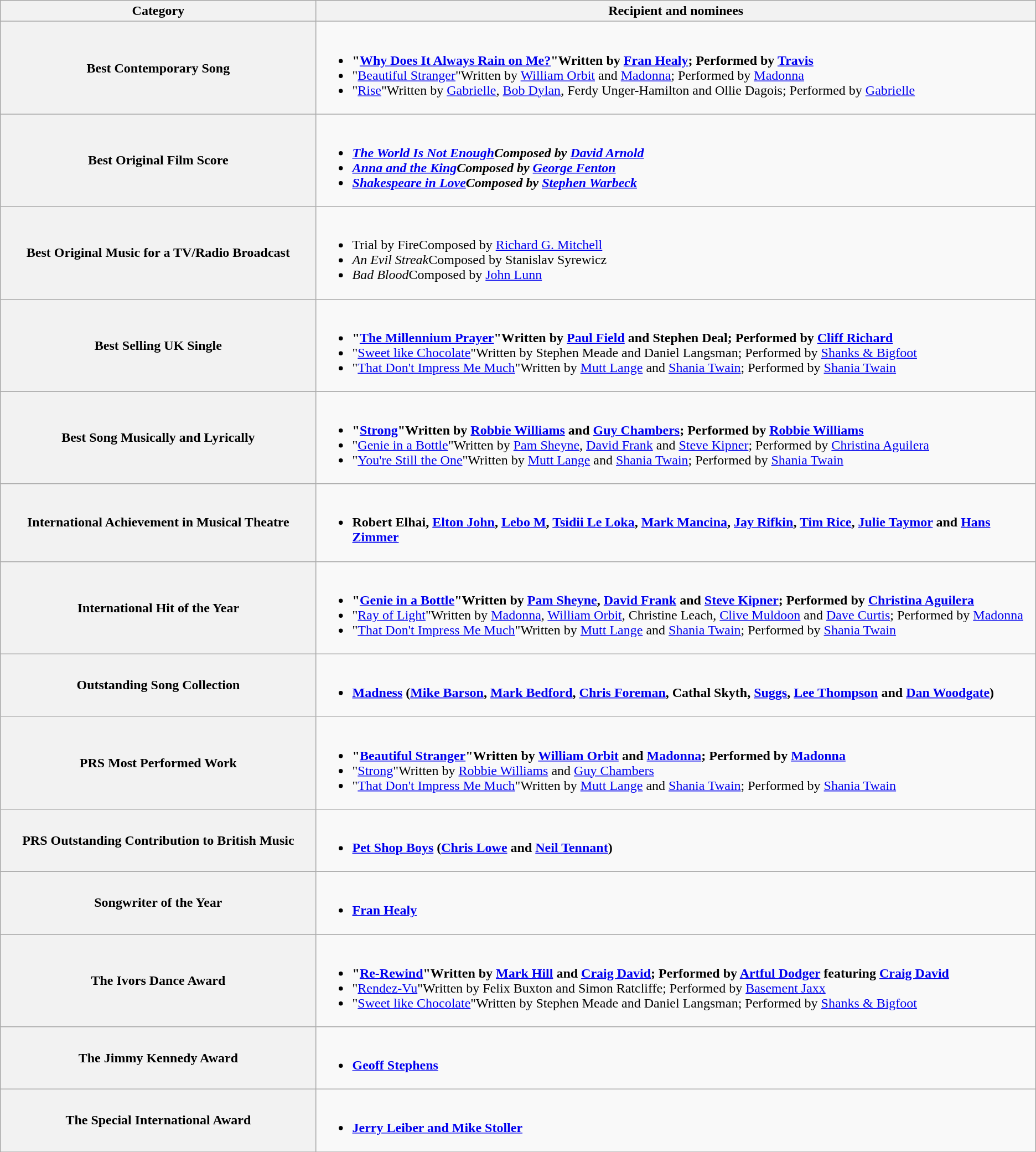<table class="wikitable">
<tr>
<th width="25%">Category</th>
<th width="57%">Recipient and nominees</th>
</tr>
<tr>
<th scope="row">Best Contemporary Song</th>
<td><br><ul><li><strong>"<a href='#'>Why Does It Always Rain on Me?</a>"Written by <a href='#'>Fran Healy</a>; Performed by <a href='#'>Travis</a></strong></li><li>"<a href='#'>Beautiful Stranger</a>"Written by <a href='#'>William Orbit</a> and <a href='#'>Madonna</a>; Performed by <a href='#'>Madonna</a></li><li>"<a href='#'>Rise</a>"Written by <a href='#'>Gabrielle</a>, <a href='#'>Bob Dylan</a>, Ferdy Unger-Hamilton and Ollie Dagois; Performed by <a href='#'>Gabrielle</a></li></ul></td>
</tr>
<tr>
<th scope="row">Best Original Film Score</th>
<td><br><ul><li><strong><em><a href='#'>The World Is Not Enough</a><em>Composed by <a href='#'>David Arnold</a><strong></li><li></em><a href='#'>Anna and the King</a><em>Composed by <a href='#'>George Fenton</a></li><li></em><a href='#'>Shakespeare in Love</a><em>Composed by <a href='#'>Stephen Warbeck</a></li></ul></td>
</tr>
<tr>
<th scope="row">Best Original Music for a TV/Radio Broadcast</th>
<td><br><ul><li></em></strong>Trial by Fire</em>Composed by <a href='#'>Richard G. Mitchell</a></strong></li><li><em>An Evil Streak</em>Composed by Stanislav Syrewicz</li><li><em>Bad Blood</em>Composed by <a href='#'>John Lunn</a></li></ul></td>
</tr>
<tr>
<th scope="row">Best Selling UK Single</th>
<td><br><ul><li><strong>"<a href='#'>The Millennium Prayer</a>"Written by <a href='#'>Paul Field</a> and Stephen Deal; Performed by <a href='#'>Cliff Richard</a></strong></li><li>"<a href='#'>Sweet like Chocolate</a>"Written by Stephen Meade and Daniel Langsman; Performed by <a href='#'>Shanks & Bigfoot</a></li><li>"<a href='#'>That Don't Impress Me Much</a>"Written by <a href='#'>Mutt Lange</a> and <a href='#'>Shania Twain</a>; Performed by <a href='#'>Shania Twain</a></li></ul></td>
</tr>
<tr>
<th scope="row">Best Song Musically and Lyrically</th>
<td><br><ul><li><strong>"<a href='#'>Strong</a>"Written by <a href='#'>Robbie Williams</a> and <a href='#'>Guy Chambers</a>; Performed by <a href='#'>Robbie Williams</a></strong></li><li>"<a href='#'>Genie in a Bottle</a>"Written by <a href='#'>Pam Sheyne</a>, <a href='#'>David Frank</a> and <a href='#'>Steve Kipner</a>; Performed by <a href='#'>Christina Aguilera</a></li><li>"<a href='#'>You're Still the One</a>"Written by <a href='#'>Mutt Lange</a> and <a href='#'>Shania Twain</a>; Performed by <a href='#'>Shania Twain</a></li></ul></td>
</tr>
<tr>
<th scope="row">International Achievement in Musical Theatre</th>
<td><br><ul><li><strong>Robert Elhai, <a href='#'>Elton John</a>, <a href='#'>Lebo M</a>, <a href='#'>Tsidii Le Loka</a>, <a href='#'>Mark Mancina</a>, <a href='#'>Jay Rifkin</a>, <a href='#'>Tim Rice</a>, <a href='#'>Julie Taymor</a> and <a href='#'>Hans Zimmer</a></strong></li></ul></td>
</tr>
<tr>
<th scope="row">International Hit of the Year</th>
<td><br><ul><li><strong>"<a href='#'>Genie in a Bottle</a>"Written by <a href='#'>Pam Sheyne</a>, <a href='#'>David Frank</a> and <a href='#'>Steve Kipner</a>; Performed by <a href='#'>Christina Aguilera</a></strong></li><li>"<a href='#'>Ray of Light</a>"Written by <a href='#'>Madonna</a>, <a href='#'>William Orbit</a>, Christine Leach, <a href='#'>Clive Muldoon</a> and <a href='#'>Dave Curtis</a>; Performed by <a href='#'>Madonna</a></li><li>"<a href='#'>That Don't Impress Me Much</a>"Written by <a href='#'>Mutt Lange</a> and <a href='#'>Shania Twain</a>; Performed by <a href='#'>Shania Twain</a></li></ul></td>
</tr>
<tr>
<th scope="row">Outstanding Song Collection</th>
<td><br><ul><li><strong><a href='#'>Madness</a> (<a href='#'>Mike Barson</a>, <a href='#'>Mark Bedford</a>, <a href='#'>Chris Foreman</a>, Cathal Skyth, <a href='#'>Suggs</a>, <a href='#'>Lee Thompson</a> and <a href='#'>Dan Woodgate</a>)</strong></li></ul></td>
</tr>
<tr>
<th scope="row">PRS Most Performed Work</th>
<td><br><ul><li><strong>"<a href='#'>Beautiful Stranger</a>"Written by <a href='#'>William Orbit</a> and <a href='#'>Madonna</a>; Performed by <a href='#'>Madonna</a></strong></li><li>"<a href='#'>Strong</a>"Written by <a href='#'>Robbie Williams</a> and <a href='#'>Guy Chambers</a></li><li>"<a href='#'>That Don't Impress Me Much</a>"Written by <a href='#'>Mutt Lange</a> and <a href='#'>Shania Twain</a>; Performed by <a href='#'>Shania Twain</a></li></ul></td>
</tr>
<tr>
<th scope="row">PRS Outstanding Contribution to British Music</th>
<td><br><ul><li><strong><a href='#'>Pet Shop Boys</a> (<a href='#'>Chris Lowe</a> and <a href='#'>Neil Tennant</a>)</strong></li></ul></td>
</tr>
<tr>
<th scope="row">Songwriter of the Year</th>
<td><br><ul><li><strong><a href='#'>Fran Healy</a></strong></li></ul></td>
</tr>
<tr>
<th scope="row">The Ivors Dance Award</th>
<td><br><ul><li><strong>"<a href='#'>Re-Rewind</a>"Written by <a href='#'>Mark Hill</a> and <a href='#'>Craig David</a>; Performed by <a href='#'>Artful Dodger</a> featuring <a href='#'>Craig David</a></strong></li><li>"<a href='#'>Rendez-Vu</a>"Written by Felix Buxton and Simon Ratcliffe; Performed by <a href='#'>Basement Jaxx</a></li><li>"<a href='#'>Sweet like Chocolate</a>"Written by Stephen Meade and Daniel Langsman; Performed by <a href='#'>Shanks & Bigfoot</a></li></ul></td>
</tr>
<tr>
<th scope="row">The Jimmy Kennedy Award</th>
<td><br><ul><li><strong><a href='#'>Geoff Stephens</a></strong></li></ul></td>
</tr>
<tr>
<th scope="row">The Special International Award</th>
<td><br><ul><li><strong><a href='#'>Jerry Leiber and Mike Stoller</a></strong></li></ul></td>
</tr>
<tr>
</tr>
</table>
